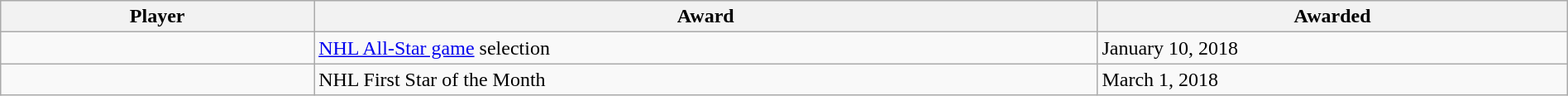<table class="wikitable sortable" style="width:100%;">
<tr>
<th style="width:20%;">Player</th>
<th style="width:50%;">Award</th>
<th style="width:30%;" data-sort-type="date">Awarded</th>
</tr>
<tr>
<td></td>
<td><a href='#'>NHL All-Star game</a> selection</td>
<td>January 10, 2018</td>
</tr>
<tr>
<td></td>
<td>NHL First Star of the Month</td>
<td>March 1, 2018</td>
</tr>
</table>
